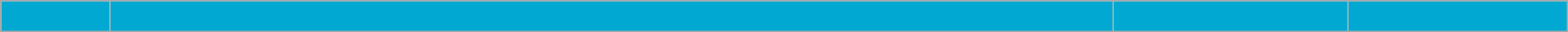<table class="wikitable plainrowheaders" style="width:100%;">
<tr>
</tr>
<tr>
<th scope="col" style="background-color: #00A8D2;" width=7%></th>
<th scope="col" style="background-color: #00A8D2;"></th>
<th scope="col" style="background-color: #00A8D2;" width=15%></th>
<th scope="col" style="background-color: #00A8D2;" width=14%><br>






</th>
</tr>
</table>
